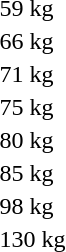<table>
<tr>
<td rowspan=2>59 kg</td>
<td rowspan=2></td>
<td rowspan=2></td>
<td></td>
</tr>
<tr>
<td></td>
</tr>
<tr>
<td rowspan=2>66 kg</td>
<td rowspan=2></td>
<td rowspan=2></td>
<td></td>
</tr>
<tr>
<td></td>
</tr>
<tr>
<td rowspan=2>71 kg</td>
<td rowspan=2></td>
<td rowspan=2></td>
<td></td>
</tr>
<tr>
<td></td>
</tr>
<tr>
<td rowspan=2>75 kg</td>
<td rowspan=2></td>
<td rowspan=2></td>
<td></td>
</tr>
<tr>
<td></td>
</tr>
<tr>
<td rowspan=2>80 kg</td>
<td rowspan=2></td>
<td rowspan=2></td>
<td></td>
</tr>
<tr>
<td></td>
</tr>
<tr>
<td rowspan=2>85 kg</td>
<td rowspan=2></td>
<td rowspan=2></td>
<td></td>
</tr>
<tr>
<td></td>
</tr>
<tr>
<td rowspan=2>98 kg</td>
<td rowspan=2></td>
<td rowspan=2></td>
<td></td>
</tr>
<tr>
<td></td>
</tr>
<tr>
<td rowspan=2>130 kg</td>
<td rowspan=2></td>
<td rowspan=2></td>
<td></td>
</tr>
<tr>
<td></td>
</tr>
<tr>
</tr>
</table>
